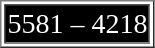<table border="1">
<tr ---- size="40">
<td style="background:black; font-size: 14pt; font-family: Gill Sans; color: white">5581 – 4218</td>
</tr>
</table>
